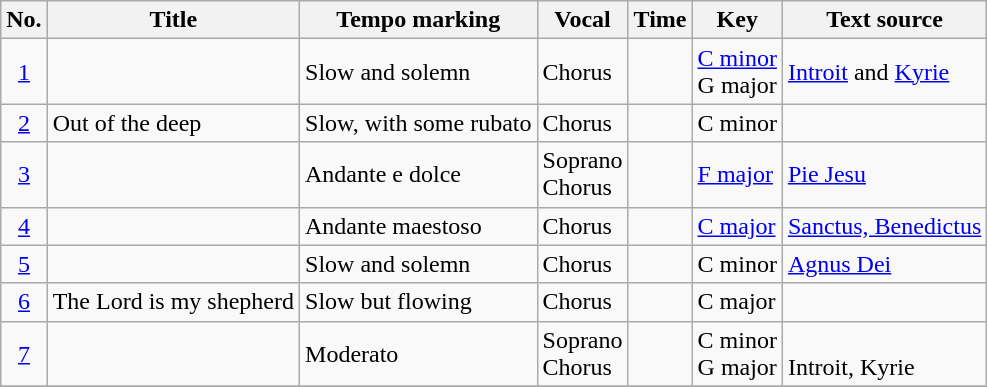<table class="wikitable">
<tr>
<th scope="col">No.</th>
<th scope="col">Title</th>
<th scope="col">Tempo marking</th>
<th scope="col">Vocal</th>
<th scope="col">Time</th>
<th scope="col">Key</th>
<th scope="col">Text source</th>
</tr>
<tr>
<td style="text-align: center;"><a href='#'>1</a></td>
<td></td>
<td>Slow and solemn</td>
<td>Chorus</td>
<td></td>
<td><a href='#'>C minor</a><br>G major</td>
<td><a href='#'>Introit</a> and <a href='#'>Kyrie</a></td>
</tr>
<tr>
<td style="text-align: center;"><a href='#'>2</a></td>
<td>Out of the deep</td>
<td>Slow, with some rubato</td>
<td>Chorus</td>
<td></td>
<td>C minor</td>
<td></td>
</tr>
<tr>
<td style="text-align: center;"><a href='#'>3</a></td>
<td></td>
<td>Andante e dolce</td>
<td>Soprano<br>Chorus</td>
<td></td>
<td><a href='#'>F major</a></td>
<td><a href='#'>Pie Jesu</a></td>
</tr>
<tr>
<td style="text-align: center;"><a href='#'>4</a></td>
<td></td>
<td>Andante maestoso</td>
<td>Chorus</td>
<td></td>
<td><a href='#'>C major</a></td>
<td><a href='#'>Sanctus, Benedictus</a></td>
</tr>
<tr>
<td style="text-align: center;"><a href='#'>5</a></td>
<td></td>
<td>Slow and solemn</td>
<td>Chorus</td>
<td></td>
<td>C minor</td>
<td><a href='#'>Agnus Dei</a><br></td>
</tr>
<tr>
<td style="text-align: center;"><a href='#'>6</a></td>
<td>The Lord is my shepherd</td>
<td>Slow but flowing</td>
<td>Chorus</td>
<td></td>
<td>C major</td>
<td></td>
</tr>
<tr>
<td style="text-align: center;"><a href='#'>7</a></td>
<td></td>
<td>Moderato</td>
<td>Soprano<br>Chorus</td>
<td></td>
<td>C minor<br>G major</td>
<td><br>Introit, Kyrie</td>
</tr>
<tr>
</tr>
</table>
